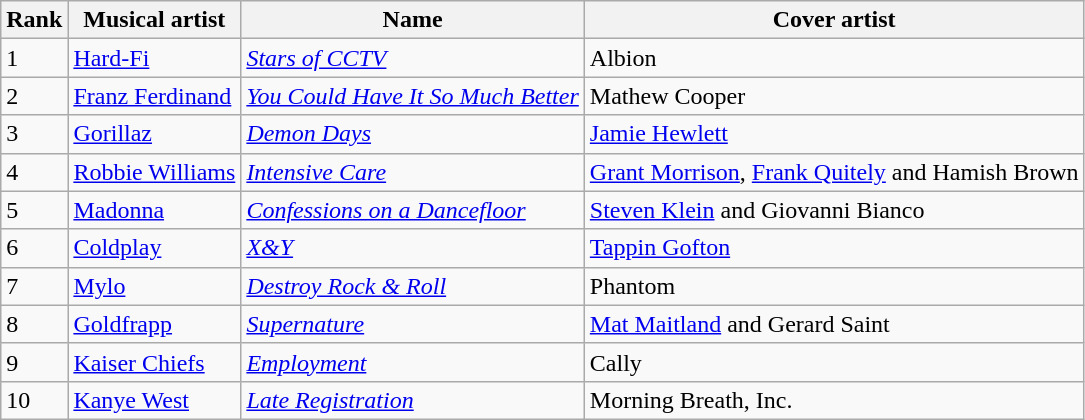<table class=wikitable>
<tr>
<th>Rank</th>
<th>Musical artist</th>
<th>Name</th>
<th>Cover artist</th>
</tr>
<tr>
<td>1</td>
<td><a href='#'>Hard-Fi</a></td>
<td><em><a href='#'>Stars of CCTV</a></em></td>
<td>Albion</td>
</tr>
<tr>
<td>2</td>
<td><a href='#'>Franz Ferdinand</a></td>
<td><em><a href='#'>You Could Have It So Much Better</a></em></td>
<td>Mathew Cooper</td>
</tr>
<tr>
<td>3</td>
<td><a href='#'>Gorillaz</a></td>
<td><em><a href='#'>Demon Days</a></em></td>
<td><a href='#'>Jamie Hewlett</a></td>
</tr>
<tr>
<td>4</td>
<td><a href='#'>Robbie Williams</a></td>
<td><em><a href='#'>Intensive Care</a></em></td>
<td><a href='#'>Grant Morrison</a>, <a href='#'>Frank Quitely</a> and Hamish Brown</td>
</tr>
<tr>
<td>5</td>
<td><a href='#'>Madonna</a></td>
<td><em><a href='#'>Confessions on a Dancefloor</a></em></td>
<td><a href='#'>Steven Klein</a> and Giovanni Bianco</td>
</tr>
<tr>
<td>6</td>
<td><a href='#'>Coldplay</a></td>
<td><em><a href='#'>X&Y</a></em></td>
<td><a href='#'>Tappin Gofton</a></td>
</tr>
<tr>
<td>7</td>
<td><a href='#'>Mylo</a></td>
<td><em><a href='#'>Destroy Rock & Roll</a></em></td>
<td>Phantom</td>
</tr>
<tr>
<td>8</td>
<td><a href='#'>Goldfrapp</a></td>
<td><em><a href='#'>Supernature</a></em></td>
<td><a href='#'>Mat Maitland</a> and Gerard Saint</td>
</tr>
<tr>
<td>9</td>
<td><a href='#'>Kaiser Chiefs</a></td>
<td><em><a href='#'>Employment</a></em></td>
<td>Cally</td>
</tr>
<tr>
<td>10</td>
<td><a href='#'>Kanye West</a></td>
<td><em><a href='#'>Late Registration</a></em></td>
<td>Morning Breath, Inc.</td>
</tr>
</table>
